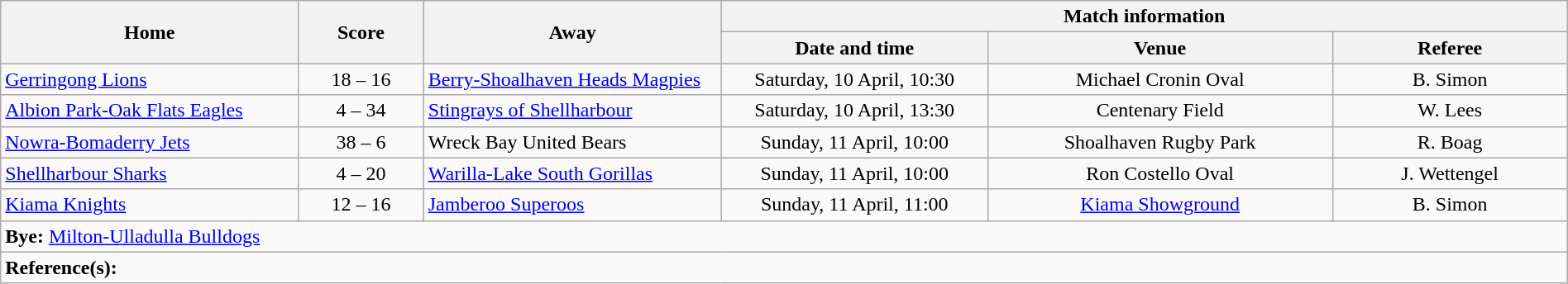<table class="wikitable" width="100% text-align:center;">
<tr>
<th rowspan="2" width="19%">Home</th>
<th rowspan="2" width="8%">Score</th>
<th rowspan="2" width="19%">Away</th>
<th colspan="3">Match information</th>
</tr>
<tr bgcolor="#CCCCCC">
<th width="17%">Date and time</th>
<th width="22%">Venue</th>
<th>Referee</th>
</tr>
<tr>
<td> <a href='#'>Gerringong Lions</a></td>
<td style="text-align:center;">18 – 16</td>
<td> <a href='#'>Berry-Shoalhaven Heads Magpies</a></td>
<td style="text-align:center;">Saturday, 10 April, 10:30</td>
<td style="text-align:center;">Michael Cronin Oval</td>
<td style="text-align:center;">B. Simon</td>
</tr>
<tr>
<td> <a href='#'>Albion Park-Oak Flats Eagles</a></td>
<td style="text-align:center;">4 – 34</td>
<td> <a href='#'>Stingrays of Shellharbour</a></td>
<td style="text-align:center;">Saturday, 10 April, 13:30</td>
<td style="text-align:center;">Centenary Field</td>
<td style="text-align:center;">W. Lees</td>
</tr>
<tr>
<td> <a href='#'>Nowra-Bomaderry Jets</a></td>
<td style="text-align:center;">38 – 6</td>
<td> Wreck Bay United Bears</td>
<td style="text-align:center;">Sunday, 11 April, 10:00</td>
<td style="text-align:center;">Shoalhaven Rugby Park</td>
<td style="text-align:center;">R. Boag</td>
</tr>
<tr>
<td> <a href='#'>Shellharbour Sharks</a></td>
<td style="text-align:center;">4 – 20</td>
<td> <a href='#'>Warilla-Lake South Gorillas</a></td>
<td style="text-align:center;">Sunday, 11 April, 10:00</td>
<td style="text-align:center;">Ron Costello Oval</td>
<td style="text-align:center;">J. Wettengel</td>
</tr>
<tr>
<td> <a href='#'>Kiama Knights</a></td>
<td style="text-align:center;">12 – 16</td>
<td> <a href='#'>Jamberoo Superoos</a></td>
<td style="text-align:center;">Sunday, 11 April, 11:00</td>
<td style="text-align:center;"><a href='#'>Kiama Showground</a></td>
<td style="text-align:center;">B. Simon</td>
</tr>
<tr>
<td colspan="6"><strong>Bye:</strong>  <a href='#'>Milton-Ulladulla Bulldogs</a></td>
</tr>
<tr>
<td colspan="6"><strong>Reference(s):</strong> </td>
</tr>
</table>
